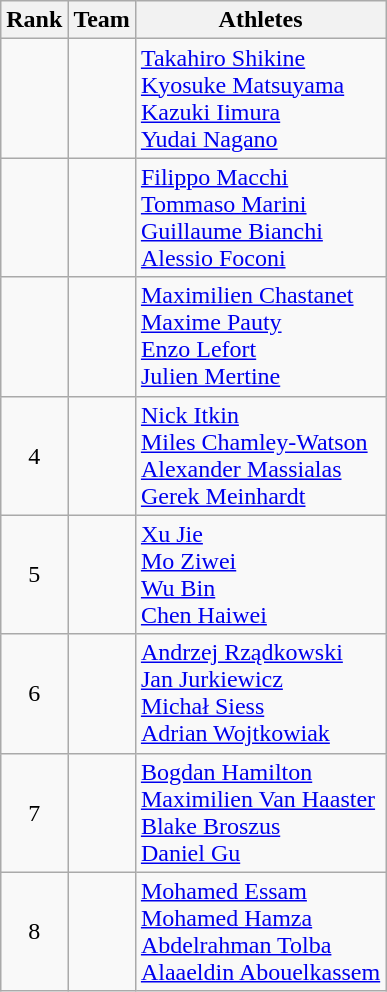<table class="wikitable sortable" style="text-align:center">
<tr>
<th>Rank</th>
<th>Team</th>
<th class="unsortable">Athletes</th>
</tr>
<tr>
<td></td>
<td align="left"></td>
<td align="left"><a href='#'>Takahiro Shikine</a><br><a href='#'>Kyosuke Matsuyama</a><br><a href='#'>Kazuki Iimura</a><br><a href='#'>Yudai Nagano</a></td>
</tr>
<tr>
<td></td>
<td align="left"></td>
<td align="left"><a href='#'>Filippo Macchi</a><br><a href='#'>Tommaso Marini </a><br><a href='#'>Guillaume Bianchi</a><br><a href='#'>Alessio Foconi</a></td>
</tr>
<tr>
<td></td>
<td align="left"></td>
<td align="left"><a href='#'>Maximilien Chastanet</a><br><a href='#'>Maxime Pauty</a><br><a href='#'>Enzo Lefort</a><br><a href='#'>Julien Mertine</a></td>
</tr>
<tr>
<td>4</td>
<td align="left"></td>
<td align="left"><a href='#'>Nick Itkin</a><br><a href='#'>Miles Chamley-Watson</a><br><a href='#'>Alexander Massialas</a><br><a href='#'>Gerek Meinhardt</a></td>
</tr>
<tr>
<td>5</td>
<td align="left"></td>
<td align="left"><a href='#'>Xu Jie</a><br><a href='#'>Mo Ziwei</a><br><a href='#'>Wu Bin</a><br><a href='#'>Chen Haiwei</a></td>
</tr>
<tr>
<td>6</td>
<td align="left"></td>
<td align="left"><a href='#'>Andrzej Rządkowski</a><br><a href='#'>Jan Jurkiewicz</a><br><a href='#'>Michał Siess</a><br><a href='#'>Adrian Wojtkowiak</a></td>
</tr>
<tr>
<td>7</td>
<td align="left"></td>
<td align="left"><a href='#'>Bogdan Hamilton</a><br><a href='#'>Maximilien Van Haaster</a><br><a href='#'>Blake Broszus</a><br><a href='#'>Daniel Gu</a></td>
</tr>
<tr>
<td>8</td>
<td align="left"></td>
<td align="left"><a href='#'>Mohamed Essam</a><br><a href='#'>Mohamed Hamza</a><br><a href='#'>Abdelrahman Tolba</a><br><a href='#'>Alaaeldin Abouelkassem</a></td>
</tr>
</table>
